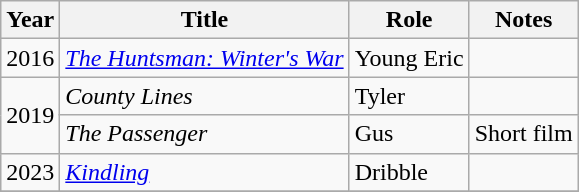<table class="wikitable">
<tr>
<th>Year</th>
<th>Title</th>
<th>Role</th>
<th>Notes</th>
</tr>
<tr>
<td>2016</td>
<td><em><a href='#'>The Huntsman: Winter's War</a></em></td>
<td>Young Eric</td>
<td></td>
</tr>
<tr>
<td rowspan="2">2019</td>
<td><em>County Lines</em></td>
<td>Tyler</td>
<td></td>
</tr>
<tr>
<td><em>The Passenger</em></td>
<td>Gus</td>
<td>Short film</td>
</tr>
<tr>
<td>2023</td>
<td><em><a href='#'>Kindling</a></em></td>
<td>Dribble</td>
<td></td>
</tr>
<tr>
</tr>
</table>
